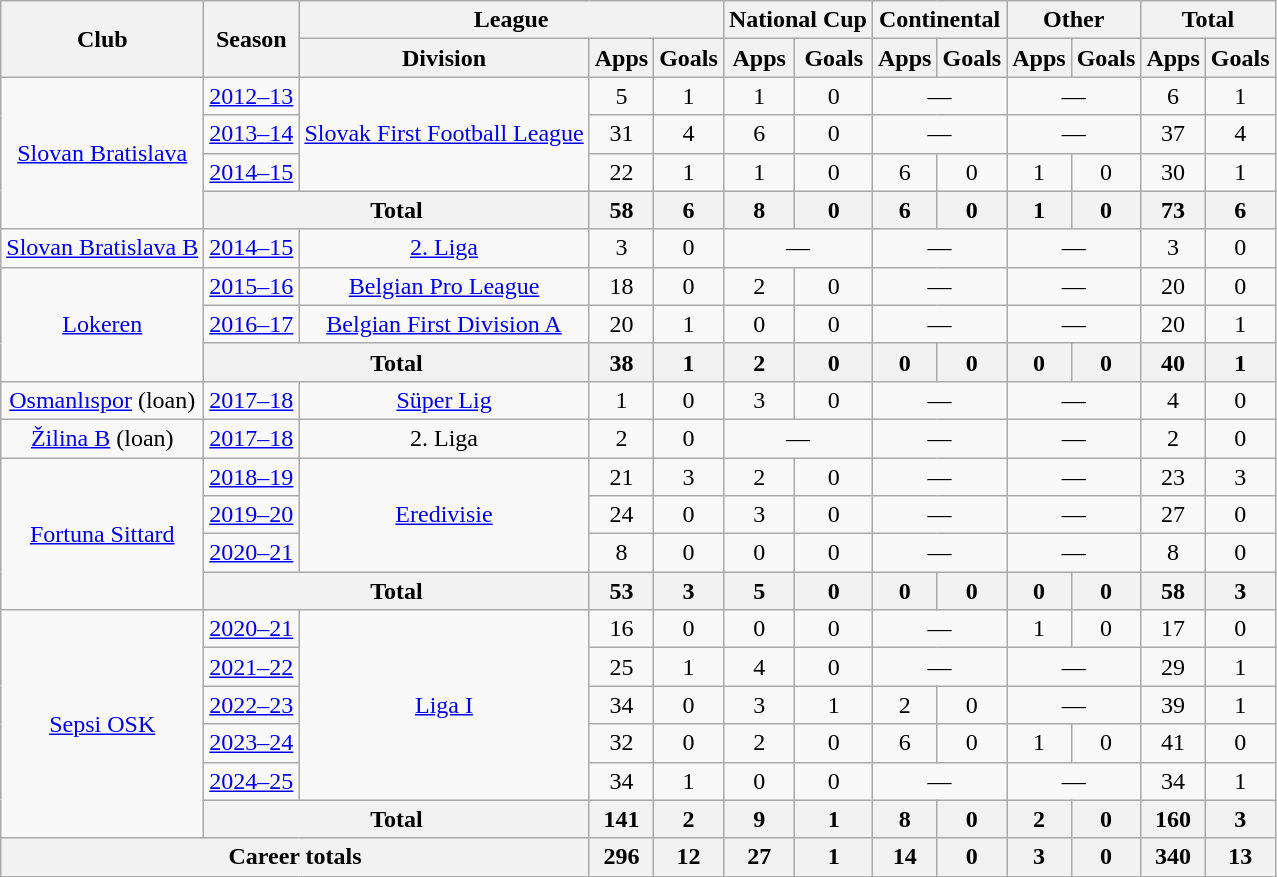<table class="wikitable" style="text-align:center">
<tr>
<th rowspan="2">Club</th>
<th rowspan="2">Season</th>
<th colspan="3">League</th>
<th colspan="2">National Cup</th>
<th colspan="2">Continental</th>
<th colspan="2">Other</th>
<th colspan="2">Total</th>
</tr>
<tr>
<th>Division</th>
<th>Apps</th>
<th>Goals</th>
<th>Apps</th>
<th>Goals</th>
<th>Apps</th>
<th>Goals</th>
<th>Apps</th>
<th>Goals</th>
<th>Apps</th>
<th>Goals</th>
</tr>
<tr>
<td rowspan="4"><a href='#'>Slovan Bratislava</a></td>
<td><a href='#'>2012–13</a></td>
<td rowspan="3"><a href='#'>Slovak First Football League</a></td>
<td>5</td>
<td>1</td>
<td>1</td>
<td>0</td>
<td colspan="2">—</td>
<td colspan="2">—</td>
<td>6</td>
<td>1</td>
</tr>
<tr>
<td><a href='#'>2013–14</a></td>
<td>31</td>
<td>4</td>
<td>6</td>
<td>0</td>
<td colspan="2">—</td>
<td colspan="2">—</td>
<td>37</td>
<td>4</td>
</tr>
<tr>
<td><a href='#'>2014–15</a></td>
<td>22</td>
<td>1</td>
<td>1</td>
<td>0</td>
<td>6</td>
<td>0</td>
<td>1</td>
<td>0</td>
<td>30</td>
<td>1</td>
</tr>
<tr>
<th colspan="2">Total</th>
<th>58</th>
<th>6</th>
<th>8</th>
<th>0</th>
<th>6</th>
<th>0</th>
<th>1</th>
<th>0</th>
<th>73</th>
<th>6</th>
</tr>
<tr>
<td><a href='#'>Slovan Bratislava B</a></td>
<td><a href='#'>2014–15</a></td>
<td><a href='#'>2. Liga</a></td>
<td>3</td>
<td>0</td>
<td colspan="2">—</td>
<td colspan="2">—</td>
<td colspan="2">—</td>
<td>3</td>
<td>0</td>
</tr>
<tr>
<td rowspan="3"><a href='#'>Lokeren</a></td>
<td><a href='#'>2015–16</a></td>
<td><a href='#'>Belgian Pro League</a></td>
<td>18</td>
<td>0</td>
<td>2</td>
<td>0</td>
<td colspan="2">—</td>
<td colspan="2">—</td>
<td>20</td>
<td>0</td>
</tr>
<tr>
<td><a href='#'>2016–17</a></td>
<td><a href='#'>Belgian First Division A</a></td>
<td>20</td>
<td>1</td>
<td>0</td>
<td>0</td>
<td colspan="2">—</td>
<td colspan="2">—</td>
<td>20</td>
<td>1</td>
</tr>
<tr>
<th colspan="2">Total</th>
<th>38</th>
<th>1</th>
<th>2</th>
<th>0</th>
<th>0</th>
<th>0</th>
<th>0</th>
<th>0</th>
<th>40</th>
<th>1</th>
</tr>
<tr>
<td><a href='#'>Osmanlıspor</a> (loan)</td>
<td><a href='#'>2017–18</a></td>
<td><a href='#'>Süper Lig</a></td>
<td>1</td>
<td>0</td>
<td>3</td>
<td>0</td>
<td colspan="2">—</td>
<td colspan="2">—</td>
<td>4</td>
<td>0</td>
</tr>
<tr>
<td><a href='#'>Žilina B</a> (loan)</td>
<td><a href='#'>2017–18</a></td>
<td>2. Liga</td>
<td>2</td>
<td>0</td>
<td colspan="2">—</td>
<td colspan="2">—</td>
<td colspan="2">—</td>
<td>2</td>
<td>0</td>
</tr>
<tr>
<td rowspan="4"><a href='#'>Fortuna Sittard</a></td>
<td><a href='#'>2018–19</a></td>
<td rowspan="3"><a href='#'>Eredivisie</a></td>
<td>21</td>
<td>3</td>
<td>2</td>
<td>0</td>
<td colspan="2">—</td>
<td colspan="2">—</td>
<td>23</td>
<td>3</td>
</tr>
<tr>
<td><a href='#'>2019–20</a></td>
<td>24</td>
<td>0</td>
<td>3</td>
<td>0</td>
<td colspan="2">—</td>
<td colspan="2">—</td>
<td>27</td>
<td>0</td>
</tr>
<tr>
<td><a href='#'>2020–21</a></td>
<td>8</td>
<td>0</td>
<td>0</td>
<td>0</td>
<td colspan="2">—</td>
<td colspan="2">—</td>
<td>8</td>
<td>0</td>
</tr>
<tr>
<th colspan="2">Total</th>
<th>53</th>
<th>3</th>
<th>5</th>
<th>0</th>
<th>0</th>
<th>0</th>
<th>0</th>
<th>0</th>
<th>58</th>
<th>3</th>
</tr>
<tr>
<td rowspan="6"><a href='#'>Sepsi OSK</a></td>
<td><a href='#'>2020–21</a></td>
<td rowspan="5"><a href='#'>Liga I</a></td>
<td>16</td>
<td>0</td>
<td>0</td>
<td>0</td>
<td colspan="2">—</td>
<td>1</td>
<td>0</td>
<td>17</td>
<td>0</td>
</tr>
<tr>
<td><a href='#'>2021–22</a></td>
<td>25</td>
<td>1</td>
<td>4</td>
<td>0</td>
<td colspan="2">—</td>
<td colspan="2">—</td>
<td>29</td>
<td>1</td>
</tr>
<tr>
<td><a href='#'>2022–23</a></td>
<td>34</td>
<td>0</td>
<td>3</td>
<td>1</td>
<td>2</td>
<td>0</td>
<td colspan="2">—</td>
<td>39</td>
<td>1</td>
</tr>
<tr>
<td><a href='#'>2023–24</a></td>
<td>32</td>
<td>0</td>
<td>2</td>
<td>0</td>
<td>6</td>
<td>0</td>
<td>1</td>
<td>0</td>
<td>41</td>
<td>0</td>
</tr>
<tr>
<td><a href='#'>2024–25</a></td>
<td>34</td>
<td>1</td>
<td>0</td>
<td>0</td>
<td colspan="2">—</td>
<td colspan="2">—</td>
<td>34</td>
<td>1</td>
</tr>
<tr>
<th colspan="2">Total</th>
<th>141</th>
<th>2</th>
<th>9</th>
<th>1</th>
<th>8</th>
<th>0</th>
<th>2</th>
<th>0</th>
<th>160</th>
<th>3</th>
</tr>
<tr>
<th colspan="3">Career totals</th>
<th>296</th>
<th>12</th>
<th>27</th>
<th>1</th>
<th>14</th>
<th>0</th>
<th>3</th>
<th>0</th>
<th>340</th>
<th>13</th>
</tr>
</table>
